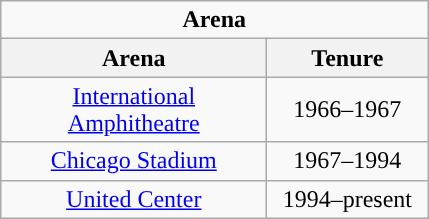<table class="wikitable sortable" style="text-align:center">
<tr>
<td colspan="2"><strong>Arena</strong></td>
</tr>
<tr>
<th style="width:170px; ">Arena</th>
<th style="width:100px; ">Tenure</th>
</tr>
<tr>
<td><a href='#'>International Amphitheatre</a></td>
<td>1966–1967</td>
</tr>
<tr>
<td><a href='#'>Chicago Stadium</a></td>
<td>1967–1994</td>
</tr>
<tr>
<td><a href='#'>United Center</a></td>
<td>1994–present</td>
</tr>
</table>
